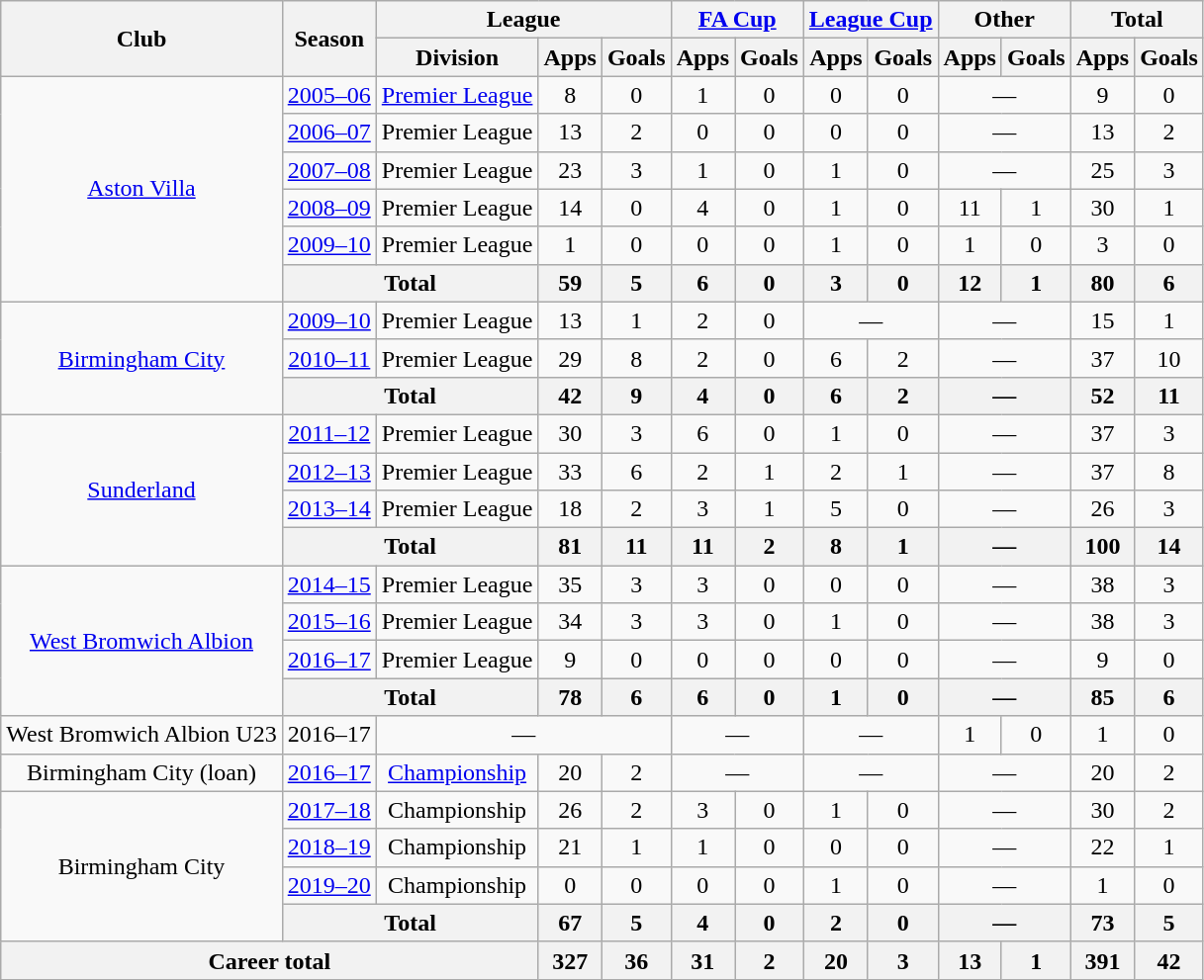<table class=wikitable style="text-align: center;">
<tr>
<th rowspan=2>Club</th>
<th rowspan=2>Season</th>
<th colspan=3>League</th>
<th colspan=2><a href='#'>FA Cup</a></th>
<th colspan=2><a href='#'>League Cup</a></th>
<th colspan=2>Other</th>
<th colspan=2>Total</th>
</tr>
<tr>
<th>Division</th>
<th>Apps</th>
<th>Goals</th>
<th>Apps</th>
<th>Goals</th>
<th>Apps</th>
<th>Goals</th>
<th>Apps</th>
<th>Goals</th>
<th>Apps</th>
<th>Goals</th>
</tr>
<tr>
<td rowspan=6><a href='#'>Aston Villa</a></td>
<td><a href='#'>2005–06</a></td>
<td><a href='#'>Premier League</a></td>
<td>8</td>
<td>0</td>
<td>1</td>
<td>0</td>
<td>0</td>
<td>0</td>
<td colspan=2>—</td>
<td>9</td>
<td>0</td>
</tr>
<tr>
<td><a href='#'>2006–07</a></td>
<td>Premier League</td>
<td>13</td>
<td>2</td>
<td>0</td>
<td>0</td>
<td>0</td>
<td>0</td>
<td colspan=2>—</td>
<td>13</td>
<td>2</td>
</tr>
<tr>
<td><a href='#'>2007–08</a></td>
<td>Premier League</td>
<td>23</td>
<td>3</td>
<td>1</td>
<td>0</td>
<td>1</td>
<td>0</td>
<td colspan=2>—</td>
<td>25</td>
<td>3</td>
</tr>
<tr>
<td><a href='#'>2008–09</a></td>
<td>Premier League</td>
<td>14</td>
<td>0</td>
<td>4</td>
<td>0</td>
<td>1</td>
<td>0</td>
<td>11</td>
<td>1</td>
<td>30</td>
<td>1</td>
</tr>
<tr>
<td><a href='#'>2009–10</a></td>
<td>Premier League</td>
<td>1</td>
<td>0</td>
<td>0</td>
<td>0</td>
<td>1</td>
<td>0</td>
<td>1</td>
<td>0</td>
<td>3</td>
<td>0</td>
</tr>
<tr>
<th colspan=2>Total</th>
<th>59</th>
<th>5</th>
<th>6</th>
<th>0</th>
<th>3</th>
<th>0</th>
<th>12</th>
<th>1</th>
<th>80</th>
<th>6</th>
</tr>
<tr>
<td rowspan=3><a href='#'>Birmingham City</a></td>
<td><a href='#'>2009–10</a></td>
<td>Premier League</td>
<td>13</td>
<td>1</td>
<td>2</td>
<td>0</td>
<td colspan=2>—</td>
<td colspan=2>—</td>
<td>15</td>
<td>1</td>
</tr>
<tr>
<td><a href='#'>2010–11</a></td>
<td>Premier League</td>
<td>29</td>
<td>8</td>
<td>2</td>
<td>0</td>
<td>6</td>
<td>2</td>
<td colspan=2>—</td>
<td>37</td>
<td>10</td>
</tr>
<tr>
<th colspan=2>Total</th>
<th>42</th>
<th>9</th>
<th>4</th>
<th>0</th>
<th>6</th>
<th>2</th>
<th colspan=2>—</th>
<th>52</th>
<th>11</th>
</tr>
<tr>
<td rowspan=4><a href='#'>Sunderland</a></td>
<td><a href='#'>2011–12</a></td>
<td>Premier League</td>
<td>30</td>
<td>3</td>
<td>6</td>
<td>0</td>
<td>1</td>
<td>0</td>
<td colspan=2>—</td>
<td>37</td>
<td>3</td>
</tr>
<tr>
<td><a href='#'>2012–13</a></td>
<td>Premier League</td>
<td>33</td>
<td>6</td>
<td>2</td>
<td>1</td>
<td>2</td>
<td>1</td>
<td colspan=2>—</td>
<td>37</td>
<td>8</td>
</tr>
<tr>
<td><a href='#'>2013–14</a></td>
<td>Premier League</td>
<td>18</td>
<td>2</td>
<td>3</td>
<td>1</td>
<td>5</td>
<td>0</td>
<td colspan=2>—</td>
<td>26</td>
<td>3</td>
</tr>
<tr>
<th colspan=2>Total</th>
<th>81</th>
<th>11</th>
<th>11</th>
<th>2</th>
<th>8</th>
<th>1</th>
<th colspan=2>—</th>
<th>100</th>
<th>14</th>
</tr>
<tr>
<td rowspan=4><a href='#'>West Bromwich Albion</a></td>
<td><a href='#'>2014–15</a></td>
<td>Premier League</td>
<td>35</td>
<td>3</td>
<td>3</td>
<td>0</td>
<td>0</td>
<td>0</td>
<td colspan=2>—</td>
<td>38</td>
<td>3</td>
</tr>
<tr>
<td><a href='#'>2015–16</a></td>
<td>Premier League</td>
<td>34</td>
<td>3</td>
<td>3</td>
<td>0</td>
<td>1</td>
<td>0</td>
<td colspan=2>—</td>
<td>38</td>
<td>3</td>
</tr>
<tr>
<td><a href='#'>2016–17</a></td>
<td>Premier League</td>
<td>9</td>
<td>0</td>
<td>0</td>
<td>0</td>
<td>0</td>
<td>0</td>
<td colspan=2>—</td>
<td>9</td>
<td>0</td>
</tr>
<tr>
<th colspan=2>Total</th>
<th>78</th>
<th>6</th>
<th>6</th>
<th>0</th>
<th>1</th>
<th>0</th>
<th colspan=2>—</th>
<th>85</th>
<th>6</th>
</tr>
<tr>
<td>West Bromwich Albion U23</td>
<td>2016–17</td>
<td colspan=3>—</td>
<td colspan=2>—</td>
<td colspan=2>—</td>
<td>1</td>
<td>0</td>
<td>1</td>
<td>0</td>
</tr>
<tr>
<td>Birmingham City (loan)</td>
<td><a href='#'>2016–17</a></td>
<td><a href='#'>Championship</a></td>
<td>20</td>
<td>2</td>
<td colspan=2>—</td>
<td colspan=2>—</td>
<td colspan=2>—</td>
<td>20</td>
<td>2</td>
</tr>
<tr>
<td rowspan=4>Birmingham City</td>
<td><a href='#'>2017–18</a></td>
<td>Championship</td>
<td>26</td>
<td>2</td>
<td>3</td>
<td>0</td>
<td>1</td>
<td>0</td>
<td colspan=2>—</td>
<td>30</td>
<td>2</td>
</tr>
<tr>
<td><a href='#'>2018–19</a></td>
<td>Championship</td>
<td>21</td>
<td>1</td>
<td>1</td>
<td>0</td>
<td>0</td>
<td>0</td>
<td colspan=2>—</td>
<td>22</td>
<td>1</td>
</tr>
<tr>
<td><a href='#'>2019–20</a></td>
<td>Championship</td>
<td>0</td>
<td>0</td>
<td>0</td>
<td>0</td>
<td>1</td>
<td>0</td>
<td colspan=2>—</td>
<td>1</td>
<td>0</td>
</tr>
<tr>
<th colspan=2>Total</th>
<th>67</th>
<th>5</th>
<th>4</th>
<th>0</th>
<th>2</th>
<th>0</th>
<th colspan=2>—</th>
<th>73</th>
<th>5</th>
</tr>
<tr>
<th colspan=3>Career total</th>
<th>327</th>
<th>36</th>
<th>31</th>
<th>2</th>
<th>20</th>
<th>3</th>
<th>13</th>
<th>1</th>
<th>391</th>
<th>42</th>
</tr>
</table>
